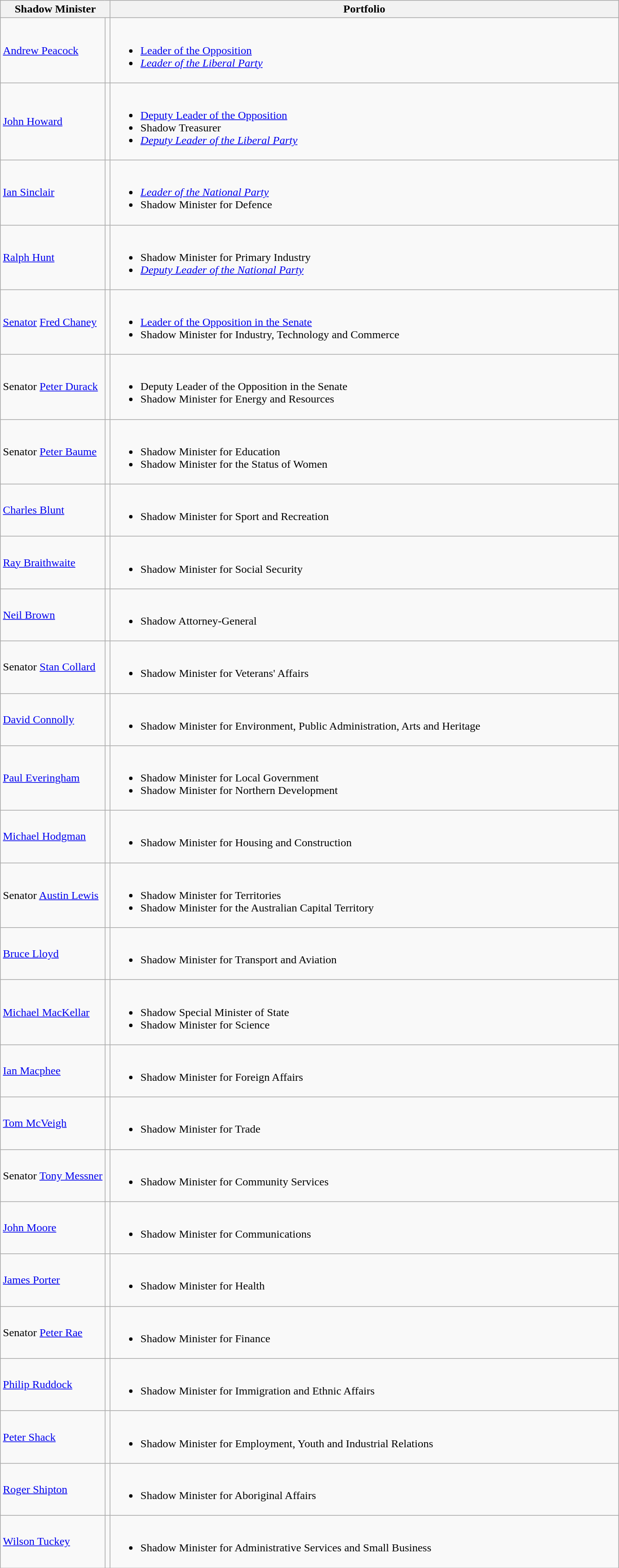<table class="wikitable">
<tr>
<th width=80 colspan="2">Shadow Minister</th>
<th width=725>Portfolio</th>
</tr>
<tr>
<td><a href='#'>Andrew Peacock</a> </td>
<td></td>
<td><br><ul><li><a href='#'>Leader of the Opposition</a></li><li><a href='#'><em>Leader of the Liberal Party</em></a></li></ul></td>
</tr>
<tr>
<td><a href='#'>John Howard</a> </td>
<td></td>
<td><br><ul><li><a href='#'>Deputy Leader of the Opposition</a></li><li>Shadow Treasurer</li><li><a href='#'><em>Deputy Leader of the Liberal Party</em></a></li></ul></td>
</tr>
<tr>
<td><a href='#'>Ian Sinclair</a> </td>
<td></td>
<td><br><ul><li><a href='#'><em>Leader of the National Party</em></a></li><li>Shadow Minister for Defence</li></ul></td>
</tr>
<tr>
<td><a href='#'>Ralph Hunt</a> </td>
<td></td>
<td><br><ul><li>Shadow Minister for Primary Industry</li><li><a href='#'><em>Deputy Leader of the National Party</em></a></li></ul></td>
</tr>
<tr>
<td><a href='#'>Senator</a> <a href='#'>Fred Chaney</a></td>
<td></td>
<td><br><ul><li><a href='#'>Leader of the Opposition in the Senate</a></li><li>Shadow Minister for Industry, Technology and Commerce</li></ul></td>
</tr>
<tr>
<td>Senator <a href='#'>Peter Durack</a></td>
<td></td>
<td><br><ul><li>Deputy Leader of the Opposition in the Senate</li><li>Shadow Minister for Energy and Resources</li></ul></td>
</tr>
<tr>
<td>Senator <a href='#'>Peter Baume</a></td>
<td></td>
<td><br><ul><li>Shadow Minister for Education</li><li>Shadow Minister for the Status of Women</li></ul></td>
</tr>
<tr>
<td><a href='#'>Charles Blunt</a> </td>
<td></td>
<td><br><ul><li>Shadow Minister for Sport and Recreation</li></ul></td>
</tr>
<tr>
<td><a href='#'>Ray Braithwaite</a> </td>
<td></td>
<td><br><ul><li>Shadow Minister for Social Security</li></ul></td>
</tr>
<tr>
<td><a href='#'>Neil Brown</a> </td>
<td></td>
<td><br><ul><li>Shadow Attorney-General</li></ul></td>
</tr>
<tr>
<td>Senator <a href='#'>Stan Collard</a></td>
<td></td>
<td><br><ul><li>Shadow Minister for Veterans' Affairs</li></ul></td>
</tr>
<tr>
<td><a href='#'>David Connolly</a> </td>
<td></td>
<td><br><ul><li>Shadow Minister for Environment, Public Administration, Arts and Heritage</li></ul></td>
</tr>
<tr>
<td><a href='#'>Paul Everingham</a> </td>
<td></td>
<td><br><ul><li>Shadow Minister for Local Government</li><li>Shadow Minister for Northern Development</li></ul></td>
</tr>
<tr>
<td><a href='#'>Michael Hodgman</a> </td>
<td></td>
<td><br><ul><li>Shadow Minister for Housing and Construction</li></ul></td>
</tr>
<tr>
<td>Senator <a href='#'>Austin Lewis</a></td>
<td></td>
<td><br><ul><li>Shadow Minister for Territories</li><li>Shadow Minister for the Australian Capital Territory</li></ul></td>
</tr>
<tr>
<td><a href='#'>Bruce Lloyd</a> </td>
<td></td>
<td><br><ul><li>Shadow Minister for Transport and Aviation</li></ul></td>
</tr>
<tr>
<td><a href='#'>Michael MacKellar</a> </td>
<td></td>
<td><br><ul><li>Shadow Special Minister of State</li><li>Shadow Minister for Science</li></ul></td>
</tr>
<tr>
<td><a href='#'>Ian Macphee</a> </td>
<td></td>
<td><br><ul><li>Shadow Minister for Foreign Affairs</li></ul></td>
</tr>
<tr>
<td><a href='#'>Tom McVeigh</a> </td>
<td></td>
<td><br><ul><li>Shadow Minister for Trade</li></ul></td>
</tr>
<tr>
<td>Senator <a href='#'>Tony Messner</a></td>
<td></td>
<td><br><ul><li>Shadow Minister for Community Services</li></ul></td>
</tr>
<tr>
<td><a href='#'>John Moore</a> </td>
<td></td>
<td><br><ul><li>Shadow Minister for Communications</li></ul></td>
</tr>
<tr>
<td><a href='#'>James Porter</a> </td>
<td></td>
<td><br><ul><li>Shadow Minister for Health</li></ul></td>
</tr>
<tr>
<td>Senator <a href='#'>Peter Rae</a></td>
<td></td>
<td><br><ul><li>Shadow Minister for Finance</li></ul></td>
</tr>
<tr>
<td><a href='#'>Philip Ruddock</a> </td>
<td></td>
<td><br><ul><li>Shadow Minister for Immigration and Ethnic Affairs</li></ul></td>
</tr>
<tr>
<td><a href='#'>Peter Shack</a> </td>
<td></td>
<td><br><ul><li>Shadow Minister for Employment, Youth and Industrial Relations</li></ul></td>
</tr>
<tr>
<td><a href='#'>Roger Shipton</a> </td>
<td></td>
<td><br><ul><li>Shadow Minister for Aboriginal Affairs</li></ul></td>
</tr>
<tr>
<td><a href='#'>Wilson Tuckey</a> </td>
<td></td>
<td><br><ul><li>Shadow Minister for Administrative Services and Small Business</li></ul></td>
</tr>
</table>
